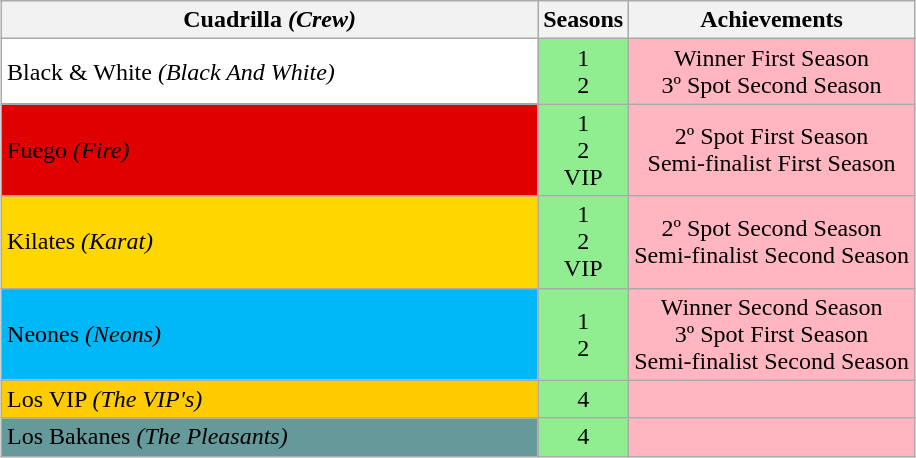<table class="wikitable" style="margin:auto;">
<tr>
<th width="350"><strong>Cuadrilla</strong> <em>(Crew)</em></th>
<th>Seasons</th>
<th>Achievements</th>
</tr>
<tr>
<td bgcolor="White">Black & White <em>(Black And White)</em></td>
<td style="background:lightgreen;color:Black;" align=center>1<br>2</td>
<td style="background:lightpink;color:;" align=center>Winner First Season<br> 3º Spot Second Season</td>
</tr>
<tr>
<td bgcolor="Vermilion">Fuego <em>(Fire)</em></td>
<td style="background:lightgreen;color:;" align=center>1<br>2<br>VIP</td>
<td style="background:lightpink;color:;" align=center>2º Spot First Season<br>Semi-finalist First Season</td>
</tr>
<tr>
<td bgcolor="#FFD70">Kilates <em>(Karat)</em></td>
<td style="background:lightgreen;color:;" align=center>1<br>2<br>VIP</td>
<td style="background:lightpink;color:;" align=center>2º Spot Second Season<br>Semi-finalist Second Season</td>
</tr>
<tr>
<td bgcolor="#00B8F8">Neones <em>(Neons)</em></td>
<td style="background:lightgreen;color:;" align=center>1<br>2</td>
<td style="background:lightpink;color:;" align=center>Winner Second Season<br>3º Spot First Season <br>Semi-finalist Second Season</td>
</tr>
<tr>
<td bgcolor="#FFCC00">Los VIP <em>(The VIP's)</em></td>
<td style="background:lightgreen;color:;" align=center>4</td>
<td style="background:lightpink;color:;" align=center></td>
</tr>
<tr>
<td bgcolor="#669999">Los Bakanes <em>(The Pleasants)</em></td>
<td style="background:lightgreen;;" align=center>4</td>
<td style="background:lightpink;color:;" align=center></td>
</tr>
</table>
